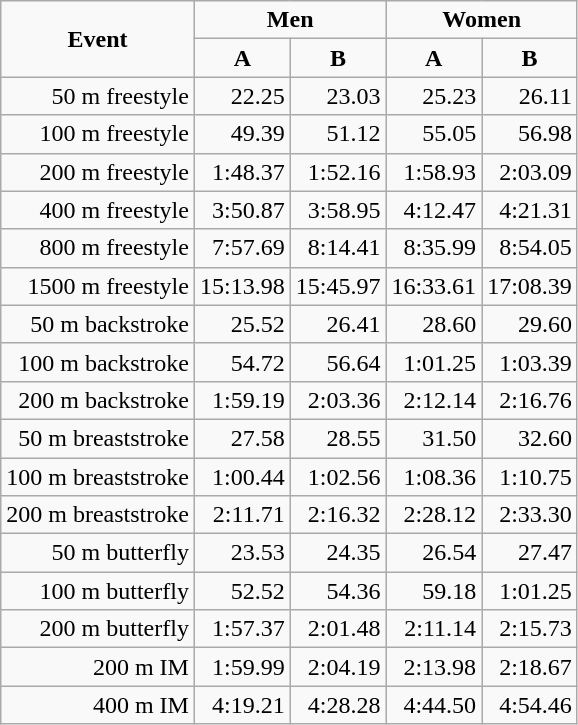<table class="wikitable" style="text-align:right">
<tr>
<td align="center" rowspan="2"><strong>Event</strong></td>
<td align="center" colspan="2"><strong>Men</strong></td>
<td align="center" colspan="2"><strong>Women</strong></td>
</tr>
<tr>
<td align="center"><strong>A</strong></td>
<td align="center"><strong>B</strong></td>
<td align="center"><strong>A</strong></td>
<td align="center"><strong>B</strong></td>
</tr>
<tr>
<td>50 m freestyle</td>
<td>22.25</td>
<td>23.03</td>
<td>25.23</td>
<td>26.11</td>
</tr>
<tr>
<td>100 m freestyle</td>
<td>49.39</td>
<td>51.12</td>
<td>55.05</td>
<td>56.98</td>
</tr>
<tr>
<td>200 m freestyle</td>
<td>1:48.37</td>
<td>1:52.16</td>
<td>1:58.93</td>
<td>2:03.09</td>
</tr>
<tr>
<td>400 m freestyle</td>
<td>3:50.87</td>
<td>3:58.95</td>
<td>4:12.47</td>
<td>4:21.31</td>
</tr>
<tr>
<td>800 m freestyle</td>
<td>7:57.69</td>
<td>8:14.41</td>
<td>8:35.99</td>
<td>8:54.05</td>
</tr>
<tr>
<td>1500 m freestyle</td>
<td>15:13.98</td>
<td>15:45.97</td>
<td>16:33.61</td>
<td>17:08.39</td>
</tr>
<tr>
<td>50 m backstroke</td>
<td>25.52</td>
<td>26.41</td>
<td>28.60</td>
<td>29.60</td>
</tr>
<tr>
<td>100 m backstroke</td>
<td>54.72</td>
<td>56.64</td>
<td>1:01.25</td>
<td>1:03.39</td>
</tr>
<tr>
<td>200 m backstroke</td>
<td>1:59.19</td>
<td>2:03.36</td>
<td>2:12.14</td>
<td>2:16.76</td>
</tr>
<tr>
<td>50 m breaststroke</td>
<td>27.58</td>
<td>28.55</td>
<td>31.50</td>
<td>32.60</td>
</tr>
<tr>
<td>100 m breaststroke</td>
<td>1:00.44</td>
<td>1:02.56</td>
<td>1:08.36</td>
<td>1:10.75</td>
</tr>
<tr>
<td>200 m breaststroke</td>
<td>2:11.71</td>
<td>2:16.32</td>
<td>2:28.12</td>
<td>2:33.30</td>
</tr>
<tr>
<td>50 m butterfly</td>
<td>23.53</td>
<td>24.35</td>
<td>26.54</td>
<td>27.47</td>
</tr>
<tr>
<td>100 m butterfly</td>
<td>52.52</td>
<td>54.36</td>
<td>59.18</td>
<td>1:01.25</td>
</tr>
<tr>
<td>200 m butterfly</td>
<td>1:57.37</td>
<td>2:01.48</td>
<td>2:11.14</td>
<td>2:15.73</td>
</tr>
<tr>
<td>200 m IM</td>
<td>1:59.99</td>
<td>2:04.19</td>
<td>2:13.98</td>
<td>2:18.67</td>
</tr>
<tr>
<td>400 m IM</td>
<td>4:19.21</td>
<td>4:28.28</td>
<td>4:44.50</td>
<td>4:54.46</td>
</tr>
</table>
